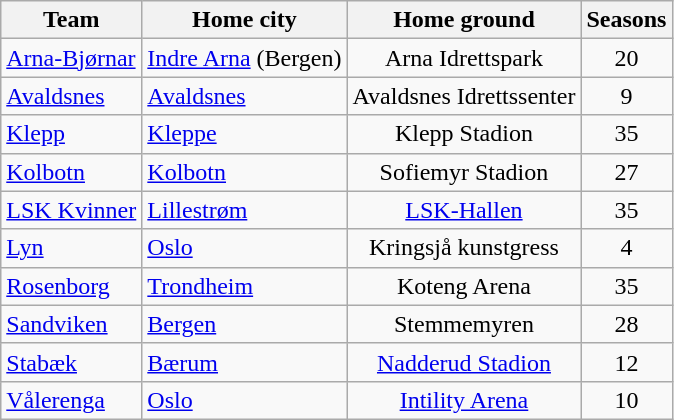<table class="wikitable sortable" style="text-align:center;">
<tr>
<th>Team</th>
<th>Home city</th>
<th>Home ground</th>
<th>Seasons</th>
</tr>
<tr>
<td style="text-align:left"><a href='#'>Arna-Bjørnar</a></td>
<td style="text-align:left"><a href='#'>Indre Arna</a> (Bergen)</td>
<td>Arna Idrettspark</td>
<td>20</td>
</tr>
<tr>
<td style="text-align:left"><a href='#'>Avaldsnes</a></td>
<td style="text-align:left"><a href='#'>Avaldsnes</a></td>
<td>Avaldsnes Idrettssenter</td>
<td>9</td>
</tr>
<tr>
<td style="text-align:left"><a href='#'>Klepp</a></td>
<td style="text-align:left"><a href='#'>Kleppe</a></td>
<td>Klepp Stadion</td>
<td>35</td>
</tr>
<tr>
<td style="text-align:left"><a href='#'>Kolbotn</a></td>
<td style="text-align:left"><a href='#'>Kolbotn</a></td>
<td>Sofiemyr Stadion</td>
<td>27</td>
</tr>
<tr>
<td style="text-align:left"><a href='#'>LSK Kvinner</a></td>
<td style="text-align:left"><a href='#'>Lillestrøm</a></td>
<td><a href='#'>LSK-Hallen</a></td>
<td>35</td>
</tr>
<tr>
<td style="text-align:left"><a href='#'>Lyn</a></td>
<td style="text-align:left"><a href='#'>Oslo</a></td>
<td>Kringsjå kunstgress</td>
<td>4</td>
</tr>
<tr>
<td style="text-align:left"><a href='#'>Rosenborg</a></td>
<td style="text-align:left"><a href='#'>Trondheim</a></td>
<td>Koteng Arena</td>
<td>35</td>
</tr>
<tr>
<td style="text-align:left"><a href='#'>Sandviken</a></td>
<td style="text-align:left"><a href='#'>Bergen</a></td>
<td>Stemmemyren</td>
<td>28</td>
</tr>
<tr>
<td style="text-align:left"><a href='#'>Stabæk</a></td>
<td style="text-align:left"><a href='#'>Bærum</a></td>
<td><a href='#'>Nadderud Stadion</a></td>
<td>12</td>
</tr>
<tr>
<td style="text-align:left"><a href='#'>Vålerenga</a></td>
<td style="text-align:left"><a href='#'>Oslo</a></td>
<td><a href='#'>Intility Arena</a></td>
<td>10</td>
</tr>
</table>
